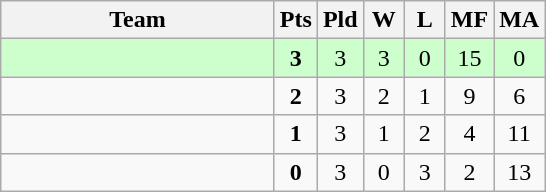<table class=wikitable style="text-align:center">
<tr>
<th width=175>Team</th>
<th width=20>Pts</th>
<th width=20>Pld</th>
<th width=20>W</th>
<th width=20>L</th>
<th width=20>MF</th>
<th width=20>MA</th>
</tr>
<tr bgcolor=#ccffcc>
<td style="text-align:left"></td>
<td><strong>3</strong></td>
<td>3</td>
<td>3</td>
<td>0</td>
<td>15</td>
<td>0</td>
</tr>
<tr>
<td style="text-align:left"></td>
<td><strong>2</strong></td>
<td>3</td>
<td>2</td>
<td>1</td>
<td>9</td>
<td>6</td>
</tr>
<tr>
<td style="text-align:left"></td>
<td><strong>1</strong></td>
<td>3</td>
<td>1</td>
<td>2</td>
<td>4</td>
<td>11</td>
</tr>
<tr>
<td style="text-align:left"></td>
<td><strong>0</strong></td>
<td>3</td>
<td>0</td>
<td>3</td>
<td>2</td>
<td>13</td>
</tr>
</table>
